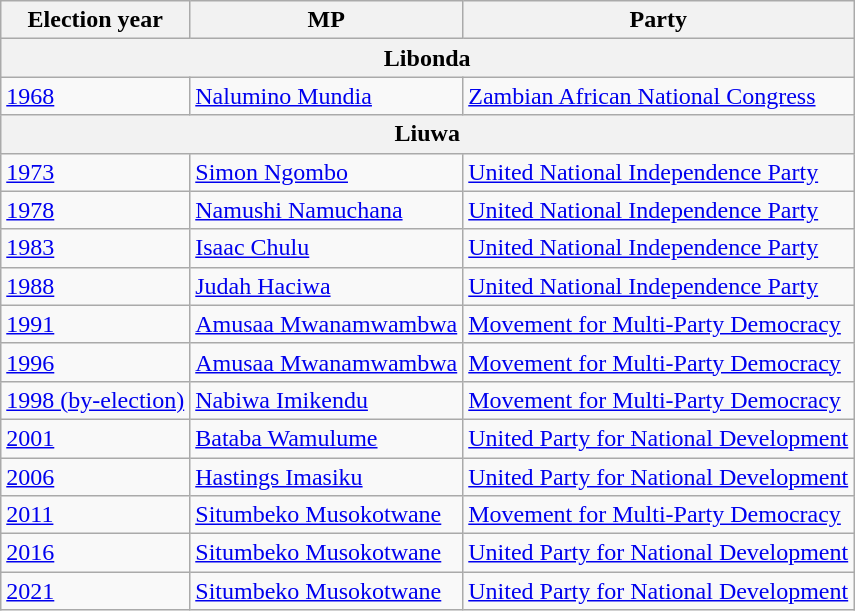<table class="wikitable">
<tr>
<th>Election year</th>
<th>MP</th>
<th>Party</th>
</tr>
<tr>
<th colspan="3">Libonda</th>
</tr>
<tr>
<td><a href='#'>1968</a></td>
<td><a href='#'>Nalumino Mundia</a></td>
<td><a href='#'>Zambian African National Congress</a></td>
</tr>
<tr>
<th colspan="3">Liuwa</th>
</tr>
<tr>
<td><a href='#'>1973</a></td>
<td><a href='#'>Simon Ngombo</a></td>
<td><a href='#'>United National Independence Party</a></td>
</tr>
<tr>
<td><a href='#'>1978</a></td>
<td><a href='#'>Namushi Namuchana</a></td>
<td><a href='#'>United National Independence Party</a></td>
</tr>
<tr>
<td><a href='#'>1983</a></td>
<td><a href='#'>Isaac Chulu</a></td>
<td><a href='#'>United National Independence Party</a></td>
</tr>
<tr>
<td><a href='#'>1988</a></td>
<td><a href='#'>Judah Haciwa</a></td>
<td><a href='#'>United National Independence Party</a></td>
</tr>
<tr>
<td><a href='#'>1991</a></td>
<td><a href='#'>Amusaa Mwanamwambwa</a></td>
<td><a href='#'>Movement for Multi-Party Democracy</a></td>
</tr>
<tr>
<td><a href='#'>1996</a></td>
<td><a href='#'>Amusaa Mwanamwambwa</a></td>
<td><a href='#'>Movement for Multi-Party Democracy</a></td>
</tr>
<tr>
<td><a href='#'>1998 (by-election)</a></td>
<td><a href='#'>Nabiwa Imikendu</a></td>
<td><a href='#'>Movement for Multi-Party Democracy</a></td>
</tr>
<tr>
<td><a href='#'>2001</a></td>
<td><a href='#'>Bataba Wamulume</a></td>
<td><a href='#'>United Party for National Development</a></td>
</tr>
<tr>
<td><a href='#'>2006</a></td>
<td><a href='#'>Hastings Imasiku</a></td>
<td><a href='#'>United Party for National Development</a></td>
</tr>
<tr>
<td><a href='#'>2011</a></td>
<td><a href='#'>Situmbeko Musokotwane</a></td>
<td><a href='#'>Movement for Multi-Party Democracy</a></td>
</tr>
<tr>
<td><a href='#'>2016</a></td>
<td><a href='#'>Situmbeko Musokotwane</a></td>
<td><a href='#'>United Party for National Development</a></td>
</tr>
<tr>
<td><a href='#'>2021</a></td>
<td><a href='#'>Situmbeko Musokotwane</a></td>
<td><a href='#'>United Party for National Development</a></td>
</tr>
</table>
